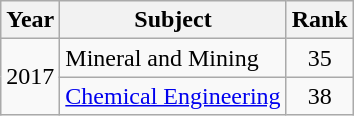<table class="wikitable">
<tr>
<th>Year</th>
<th>Subject</th>
<th>Rank</th>
</tr>
<tr>
<td align="left" rowspan="2">2017</td>
<td align="left">Mineral and Mining</td>
<td align="center">35</td>
</tr>
<tr>
<td align="left"><a href='#'>Chemical Engineering</a></td>
<td align="center">38</td>
</tr>
</table>
